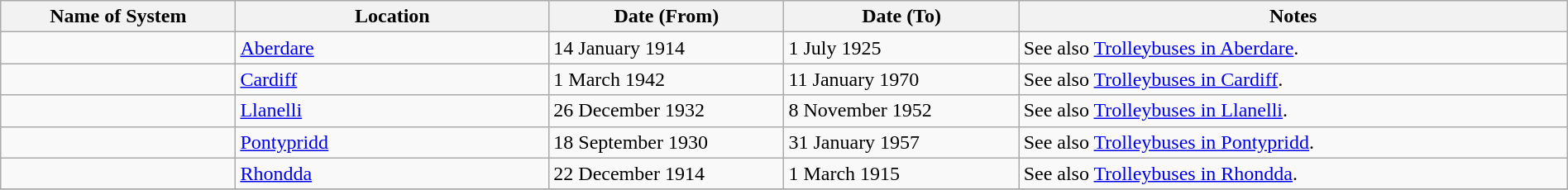<table class="wikitable" width=100%>
<tr>
<th width=15%>Name of System</th>
<th width=20%>Location</th>
<th width=15%>Date (From)</th>
<th width=15%>Date (To)</th>
<th width=35%>Notes</th>
</tr>
<tr>
<td> </td>
<td><a href='#'>Aberdare</a></td>
<td>14 January 1914</td>
<td>1 July 1925</td>
<td>See also <a href='#'>Trolleybuses in Aberdare</a>.</td>
</tr>
<tr>
<td> </td>
<td><a href='#'>Cardiff</a></td>
<td>1 March 1942</td>
<td>11 January 1970</td>
<td>See also <a href='#'>Trolleybuses in Cardiff</a>.</td>
</tr>
<tr>
<td> </td>
<td><a href='#'>Llanelli</a></td>
<td>26 December 1932</td>
<td>8 November 1952</td>
<td>See also <a href='#'>Trolleybuses in Llanelli</a>.</td>
</tr>
<tr>
<td> </td>
<td><a href='#'>Pontypridd</a></td>
<td>18 September 1930</td>
<td>31 January 1957</td>
<td>See also <a href='#'>Trolleybuses in Pontypridd</a>.</td>
</tr>
<tr>
<td> </td>
<td><a href='#'>Rhondda</a></td>
<td>22 December 1914</td>
<td>1 March 1915</td>
<td>See also <a href='#'>Trolleybuses in Rhondda</a>.</td>
</tr>
<tr>
</tr>
</table>
